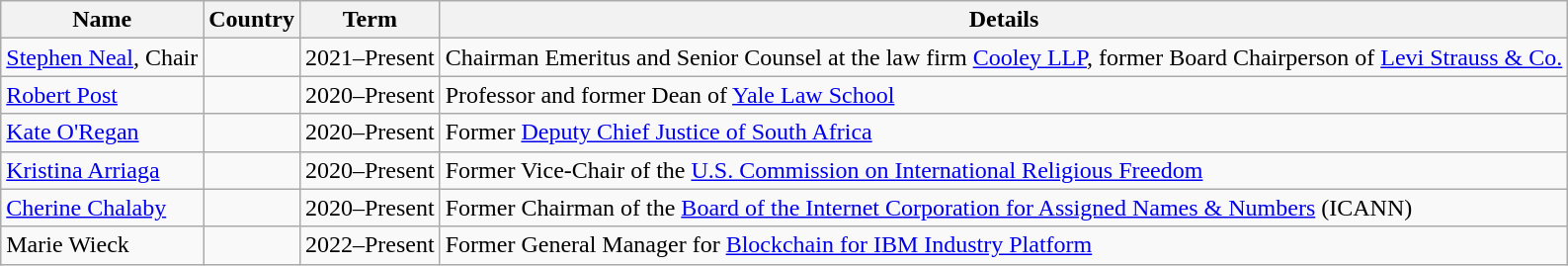<table class="wikitable sortable">
<tr>
<th>Name</th>
<th>Country</th>
<th>Term</th>
<th>Details</th>
</tr>
<tr>
<td><a href='#'>Stephen Neal</a>, Chair</td>
<td></td>
<td>2021–Present</td>
<td>Chairman Emeritus and Senior Counsel at the law firm <a href='#'>Cooley LLP</a>, former Board Chairperson of <a href='#'>Levi Strauss & Co.</a></td>
</tr>
<tr>
<td><a href='#'>Robert Post</a></td>
<td></td>
<td>2020–Present</td>
<td>Professor and former Dean of <a href='#'>Yale Law School</a></td>
</tr>
<tr>
<td><a href='#'>Kate O'Regan</a></td>
<td></td>
<td>2020–Present</td>
<td>Former <a href='#'>Deputy Chief Justice of South Africa</a></td>
</tr>
<tr>
<td><a href='#'>Kristina Arriaga</a></td>
<td></td>
<td>2020–Present</td>
<td>Former Vice-Chair of the <a href='#'>U.S. Commission on International Religious Freedom</a></td>
</tr>
<tr>
<td><a href='#'>Cherine Chalaby</a></td>
<td></td>
<td>2020–Present</td>
<td>Former Chairman of the <a href='#'>Board of the Internet Corporation for Assigned Names & Numbers</a> (ICANN)</td>
</tr>
<tr>
<td>Marie Wieck</td>
<td></td>
<td>2022–Present</td>
<td>Former General Manager for <a href='#'>Blockchain for IBM Industry Platform</a></td>
</tr>
</table>
